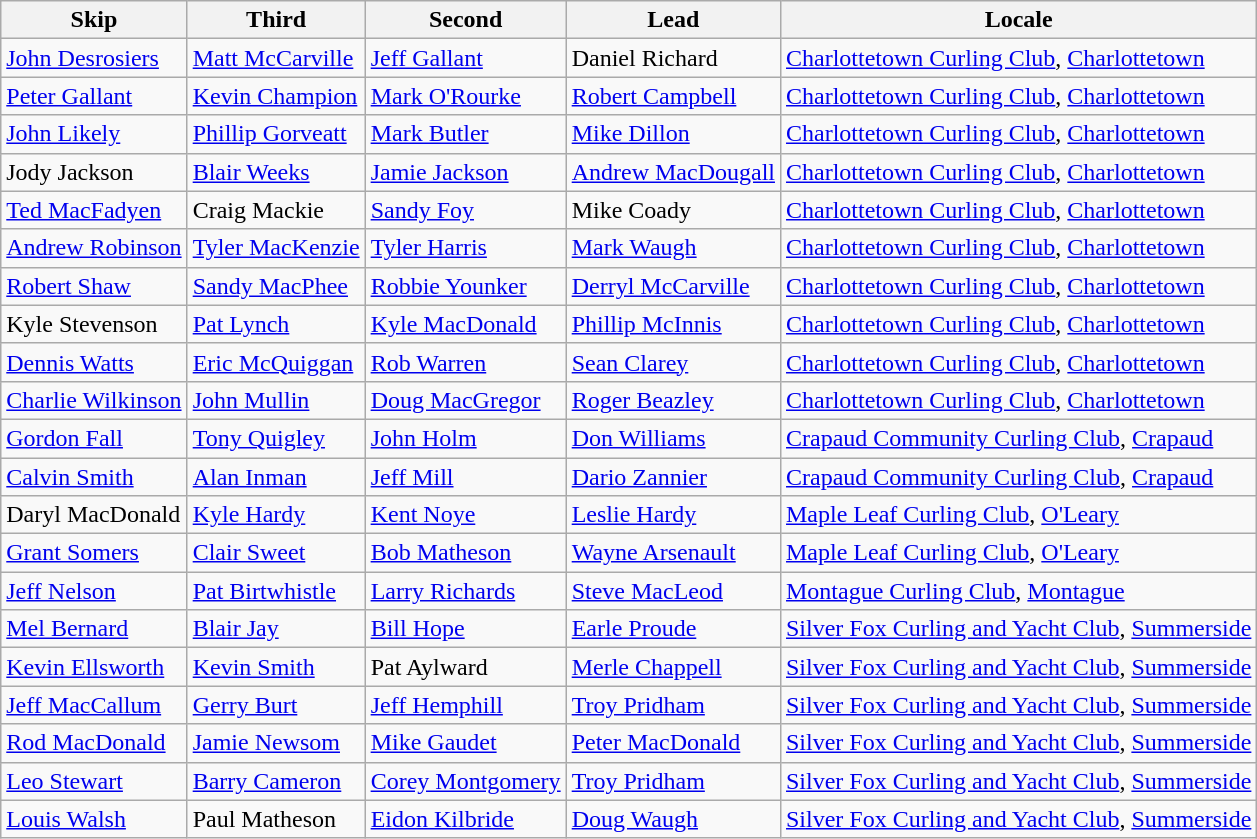<table class="wikitable">
<tr>
<th>Skip</th>
<th>Third</th>
<th>Second</th>
<th>Lead</th>
<th>Locale</th>
</tr>
<tr>
<td><a href='#'>John Desrosiers</a></td>
<td><a href='#'>Matt McCarville</a></td>
<td><a href='#'>Jeff Gallant</a></td>
<td>Daniel Richard</td>
<td><a href='#'>Charlottetown Curling Club</a>, <a href='#'>Charlottetown</a></td>
</tr>
<tr>
<td><a href='#'>Peter Gallant</a></td>
<td><a href='#'>Kevin Champion</a></td>
<td><a href='#'>Mark O'Rourke</a></td>
<td><a href='#'>Robert Campbell</a></td>
<td><a href='#'>Charlottetown Curling Club</a>, <a href='#'>Charlottetown</a></td>
</tr>
<tr>
<td><a href='#'>John Likely</a></td>
<td><a href='#'>Phillip Gorveatt</a></td>
<td><a href='#'>Mark Butler</a></td>
<td><a href='#'>Mike Dillon</a></td>
<td><a href='#'>Charlottetown Curling Club</a>, <a href='#'>Charlottetown</a></td>
</tr>
<tr>
<td>Jody Jackson</td>
<td><a href='#'>Blair Weeks</a></td>
<td><a href='#'>Jamie Jackson</a></td>
<td><a href='#'>Andrew MacDougall</a></td>
<td><a href='#'>Charlottetown Curling Club</a>, <a href='#'>Charlottetown</a></td>
</tr>
<tr>
<td><a href='#'>Ted MacFadyen</a></td>
<td>Craig Mackie</td>
<td><a href='#'>Sandy Foy</a></td>
<td>Mike Coady</td>
<td><a href='#'>Charlottetown Curling Club</a>, <a href='#'>Charlottetown</a></td>
</tr>
<tr>
<td><a href='#'>Andrew Robinson</a></td>
<td><a href='#'>Tyler MacKenzie</a></td>
<td><a href='#'>Tyler Harris</a></td>
<td><a href='#'>Mark Waugh</a></td>
<td><a href='#'>Charlottetown Curling Club</a>, <a href='#'>Charlottetown</a></td>
</tr>
<tr>
<td><a href='#'>Robert Shaw</a></td>
<td><a href='#'>Sandy MacPhee</a></td>
<td><a href='#'>Robbie Younker</a></td>
<td><a href='#'>Derryl McCarville</a></td>
<td><a href='#'>Charlottetown Curling Club</a>, <a href='#'>Charlottetown</a></td>
</tr>
<tr>
<td>Kyle Stevenson</td>
<td><a href='#'>Pat Lynch</a></td>
<td><a href='#'>Kyle MacDonald</a></td>
<td><a href='#'>Phillip McInnis</a></td>
<td><a href='#'>Charlottetown Curling Club</a>, <a href='#'>Charlottetown</a></td>
</tr>
<tr>
<td><a href='#'>Dennis Watts</a></td>
<td><a href='#'>Eric McQuiggan</a></td>
<td><a href='#'>Rob Warren</a></td>
<td><a href='#'>Sean Clarey</a></td>
<td><a href='#'>Charlottetown Curling Club</a>, <a href='#'>Charlottetown</a></td>
</tr>
<tr>
<td><a href='#'>Charlie Wilkinson</a></td>
<td><a href='#'>John Mullin</a></td>
<td><a href='#'>Doug MacGregor</a></td>
<td><a href='#'>Roger Beazley</a></td>
<td><a href='#'>Charlottetown Curling Club</a>, <a href='#'>Charlottetown</a></td>
</tr>
<tr>
<td><a href='#'>Gordon Fall</a></td>
<td><a href='#'>Tony Quigley</a></td>
<td><a href='#'>John Holm</a></td>
<td><a href='#'>Don Williams</a></td>
<td><a href='#'>Crapaud Community Curling Club</a>, <a href='#'>Crapaud</a></td>
</tr>
<tr>
<td><a href='#'>Calvin Smith</a></td>
<td><a href='#'>Alan Inman</a></td>
<td><a href='#'>Jeff Mill</a></td>
<td><a href='#'>Dario Zannier</a></td>
<td><a href='#'>Crapaud Community Curling Club</a>, <a href='#'>Crapaud</a></td>
</tr>
<tr>
<td>Daryl MacDonald</td>
<td><a href='#'>Kyle Hardy</a></td>
<td><a href='#'>Kent Noye</a></td>
<td><a href='#'>Leslie Hardy</a></td>
<td><a href='#'>Maple Leaf Curling Club</a>, <a href='#'>O'Leary</a></td>
</tr>
<tr>
<td><a href='#'>Grant Somers</a></td>
<td><a href='#'>Clair Sweet</a></td>
<td><a href='#'>Bob Matheson</a></td>
<td><a href='#'>Wayne Arsenault</a></td>
<td><a href='#'>Maple Leaf Curling Club</a>, <a href='#'>O'Leary</a></td>
</tr>
<tr>
<td><a href='#'>Jeff Nelson</a></td>
<td><a href='#'>Pat Birtwhistle</a></td>
<td><a href='#'>Larry Richards</a></td>
<td><a href='#'>Steve MacLeod</a></td>
<td><a href='#'>Montague Curling Club</a>, <a href='#'>Montague</a></td>
</tr>
<tr>
<td><a href='#'>Mel Bernard</a></td>
<td><a href='#'>Blair Jay</a></td>
<td><a href='#'>Bill Hope</a></td>
<td><a href='#'>Earle Proude</a></td>
<td><a href='#'>Silver Fox Curling and Yacht Club</a>, <a href='#'>Summerside</a></td>
</tr>
<tr>
<td><a href='#'>Kevin Ellsworth</a></td>
<td><a href='#'>Kevin Smith</a></td>
<td>Pat Aylward</td>
<td><a href='#'>Merle Chappell</a></td>
<td><a href='#'>Silver Fox Curling and Yacht Club</a>, <a href='#'>Summerside</a></td>
</tr>
<tr>
<td><a href='#'>Jeff MacCallum</a></td>
<td><a href='#'>Gerry Burt</a></td>
<td><a href='#'>Jeff Hemphill</a></td>
<td><a href='#'>Troy Pridham</a></td>
<td><a href='#'>Silver Fox Curling and Yacht Club</a>, <a href='#'>Summerside</a></td>
</tr>
<tr>
<td><a href='#'>Rod MacDonald</a></td>
<td><a href='#'>Jamie Newsom</a></td>
<td><a href='#'>Mike Gaudet</a></td>
<td><a href='#'>Peter MacDonald</a></td>
<td><a href='#'>Silver Fox Curling and Yacht Club</a>, <a href='#'>Summerside</a></td>
</tr>
<tr>
<td><a href='#'>Leo Stewart</a></td>
<td><a href='#'>Barry Cameron</a></td>
<td><a href='#'>Corey Montgomery</a></td>
<td><a href='#'>Troy Pridham</a></td>
<td><a href='#'>Silver Fox Curling and Yacht Club</a>, <a href='#'>Summerside</a></td>
</tr>
<tr>
<td><a href='#'>Louis Walsh</a></td>
<td>Paul Matheson</td>
<td><a href='#'>Eidon Kilbride</a></td>
<td><a href='#'>Doug Waugh</a></td>
<td><a href='#'>Silver Fox Curling and Yacht Club</a>, <a href='#'>Summerside</a></td>
</tr>
</table>
